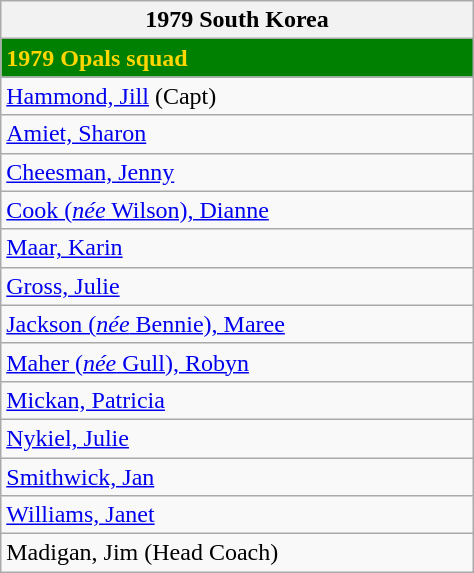<table class="wikitable collapsible autocollapse" width=25%>
<tr>
<th>1979 South Korea</th>
</tr>
<tr>
<td bgcolor=green style="color:gold; width:200px"><strong>1979 Opals squad</strong></td>
</tr>
<tr>
<td><a href='#'>Hammond, Jill</a> (Capt)</td>
</tr>
<tr>
<td><a href='#'>Amiet, Sharon</a></td>
</tr>
<tr>
<td><a href='#'>Cheesman, Jenny</a></td>
</tr>
<tr>
<td><a href='#'>Cook (<em>née</em> Wilson), Dianne</a></td>
</tr>
<tr>
<td><a href='#'>Maar, Karin</a></td>
</tr>
<tr>
<td><a href='#'>Gross, Julie</a></td>
</tr>
<tr>
<td><a href='#'>Jackson (<em>née</em> Bennie), Maree</a></td>
</tr>
<tr>
<td><a href='#'>Maher (<em>née</em> Gull), Robyn</a></td>
</tr>
<tr>
<td><a href='#'>Mickan, Patricia</a></td>
</tr>
<tr>
<td><a href='#'>Nykiel, Julie</a></td>
</tr>
<tr>
<td><a href='#'>Smithwick, Jan</a></td>
</tr>
<tr>
<td><a href='#'>Williams, Janet</a></td>
</tr>
<tr>
<td>Madigan, Jim  (Head Coach)</td>
</tr>
</table>
